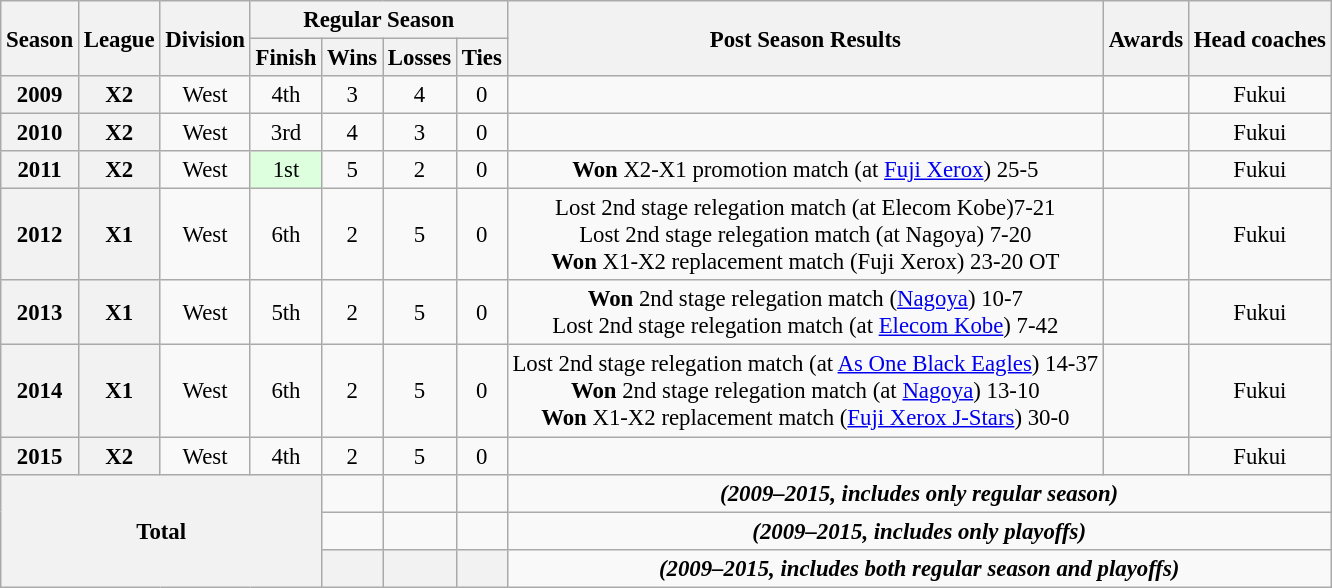<table class="wikitable" style="text-align:center; font-size:95%">
<tr>
<th rowspan="2">Season</th>
<th rowspan="2">League</th>
<th rowspan="2">Division</th>
<th colspan="4">Regular Season</th>
<th rowspan="2">Post Season Results</th>
<th rowspan="2">Awards</th>
<th rowspan="2">Head coaches</th>
</tr>
<tr>
<th>Finish</th>
<th>Wins</th>
<th>Losses</th>
<th>Ties</th>
</tr>
<tr>
<th align="center">2009</th>
<th align="center">X2</th>
<td align="center">West</td>
<td align="center" bgcolor="">4th</td>
<td align="center">3</td>
<td align="center">4</td>
<td align="center">0</td>
<td></td>
<td></td>
<td>Fukui</td>
</tr>
<tr>
<th align="center">2010</th>
<th align="center">X2</th>
<td align="center">West</td>
<td align="center" bgcolor="">3rd</td>
<td align="center">4</td>
<td align="center">3</td>
<td align="center">0</td>
<td></td>
<td></td>
<td>Fukui</td>
</tr>
<tr>
<th align="center">2011</th>
<th align="center">X2</th>
<td align="center">West</td>
<td align="center" bgcolor="#DDFFDD">1st</td>
<td align="center">5</td>
<td align="center">2</td>
<td align="center">0</td>
<td><strong>Won</strong> X2-X1 promotion  match (at <a href='#'>Fuji Xerox</a>) 25-5</td>
<td></td>
<td>Fukui</td>
</tr>
<tr>
<th align="center">2012</th>
<th align="center">X1</th>
<td align="center">West</td>
<td align="center" bgcolor="">6th</td>
<td align="center">2</td>
<td align="center">5</td>
<td align="center">0</td>
<td>Lost 2nd stage relegation match (at Elecom Kobe)7-21<br>Lost 2nd stage relegation match (at Nagoya) 7-20<br><strong>Won</strong> X1-X2 replacement match (Fuji Xerox) 23-20 OT</td>
<td></td>
<td>Fukui</td>
</tr>
<tr>
<th align="center">2013</th>
<th align="center">X1</th>
<td align="center">West</td>
<td align="center" bgcolor="">5th</td>
<td align="center">2</td>
<td align="center">5</td>
<td align="center">0</td>
<td><strong>Won</strong> 2nd stage relegation match (<a href='#'>Nagoya</a>) 10-7<br>Lost 2nd stage relegation match (at <a href='#'>Elecom Kobe</a>) 7-42</td>
<td></td>
<td>Fukui</td>
</tr>
<tr>
<th align="center">2014</th>
<th align="center">X1</th>
<td align="center">West</td>
<td align="center" bgcolor="">6th</td>
<td align="center">2</td>
<td align="center">5</td>
<td align="center">0</td>
<td>Lost 2nd stage relegation match (at <a href='#'>As One Black Eagles</a>) 14-37<br><strong>Won</strong> 2nd stage relegation match (at <a href='#'>Nagoya</a>) 13-10<br> <strong>Won</strong> X1-X2 replacement match (<a href='#'>Fuji Xerox J-Stars</a>) 30-0</td>
<td></td>
<td>Fukui</td>
</tr>
<tr>
<th align="center">2015</th>
<th align="center">X2</th>
<td align="center">West</td>
<td align="center" bgcolor="">4th</td>
<td align="center">2</td>
<td align="center">5</td>
<td align="center">0</td>
<td></td>
<td></td>
<td>Fukui</td>
</tr>
<tr>
<th align="center" rowSpan="4" colSpan="4">Total</th>
<td align="center"></td>
<td align="center"></td>
<td align="center"></td>
<td colSpan="4"><strong><em>(2009–2015, includes only regular season)</em></strong></td>
</tr>
<tr>
<td align="center"></td>
<td align="center"></td>
<td align="center"></td>
<td colSpan="4"><strong><em>(2009–2015, includes only playoffs)</em></strong></td>
</tr>
<tr>
<th align="center"></th>
<th align="center"></th>
<th align="center"></th>
<td colSpan="4"><strong><em>(2009–2015, includes both regular season and playoffs)</em></strong></td>
</tr>
</table>
